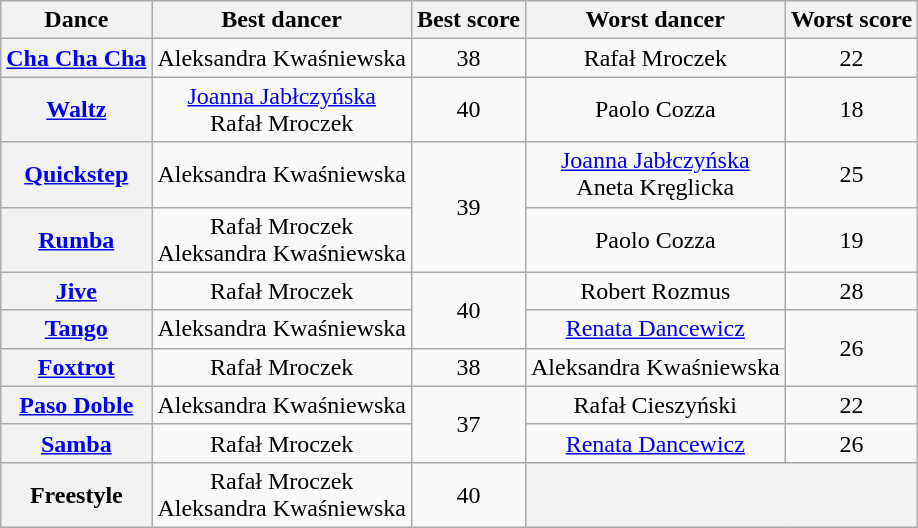<table class="wikitable sortable" style="text-align:center;">
<tr>
<th>Dance</th>
<th class="sortable">Best dancer</th>
<th>Best score</th>
<th class="sortable">Worst dancer</th>
<th>Worst score</th>
</tr>
<tr>
<th><a href='#'>Cha Cha Cha</a></th>
<td>Aleksandra Kwaśniewska</td>
<td>38</td>
<td>Rafał Mroczek</td>
<td>22</td>
</tr>
<tr>
<th><a href='#'>Waltz</a></th>
<td><a href='#'>Joanna Jabłczyńska</a><br>Rafał Mroczek</td>
<td>40</td>
<td>Paolo Cozza</td>
<td>18</td>
</tr>
<tr>
<th><a href='#'>Quickstep</a></th>
<td>Aleksandra Kwaśniewska</td>
<td rowspan="2">39</td>
<td><a href='#'>Joanna Jabłczyńska</a><br>Aneta Kręglicka</td>
<td>25</td>
</tr>
<tr>
<th><a href='#'>Rumba</a></th>
<td>Rafał Mroczek<br>Aleksandra Kwaśniewska</td>
<td>Paolo Cozza</td>
<td>19</td>
</tr>
<tr>
<th><a href='#'>Jive</a></th>
<td>Rafał Mroczek</td>
<td rowspan="2">40</td>
<td>Robert Rozmus</td>
<td>28</td>
</tr>
<tr>
<th><a href='#'>Tango</a></th>
<td>Aleksandra Kwaśniewska</td>
<td><a href='#'>Renata Dancewicz</a></td>
<td rowspan="2">26</td>
</tr>
<tr>
<th><a href='#'>Foxtrot</a></th>
<td>Rafał Mroczek</td>
<td>38</td>
<td>Aleksandra Kwaśniewska</td>
</tr>
<tr>
<th><a href='#'>Paso Doble</a></th>
<td>Aleksandra Kwaśniewska</td>
<td rowspan="2">37</td>
<td>Rafał Cieszyński</td>
<td>22</td>
</tr>
<tr>
<th><a href='#'>Samba</a></th>
<td>Rafał Mroczek</td>
<td><a href='#'>Renata Dancewicz</a></td>
<td>26</td>
</tr>
<tr>
<th>Freestyle</th>
<td>Rafał Mroczek<br>Aleksandra Kwaśniewska</td>
<td>40</td>
<th colspan="2"></th>
</tr>
</table>
